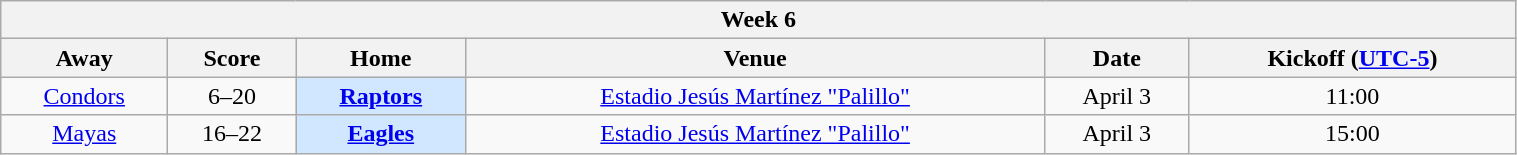<table class="wikitable mw-collapsible mw-collapsed" style="width:80%;">
<tr>
<th colspan="8">Week 6</th>
</tr>
<tr>
<th>Away</th>
<th>Score</th>
<th>Home</th>
<th>Venue</th>
<th>Date</th>
<th>Kickoff (<a href='#'>UTC-5</a>)</th>
</tr>
<tr align="center">
<td><a href='#'>Condors</a></td>
<td>6–20</td>
<td bgcolor="#D0E7FF"><strong><a href='#'>Raptors</a></strong></td>
<td><a href='#'>Estadio Jesús Martínez "Palillo"</a></td>
<td>April 3</td>
<td>11:00</td>
</tr>
<tr align="center">
<td><a href='#'>Mayas</a></td>
<td>16–22</td>
<td bgcolor="#D0E7FF"><strong><a href='#'>Eagles</a></strong></td>
<td><a href='#'>Estadio Jesús Martínez "Palillo"</a></td>
<td>April 3</td>
<td>15:00</td>
</tr>
</table>
